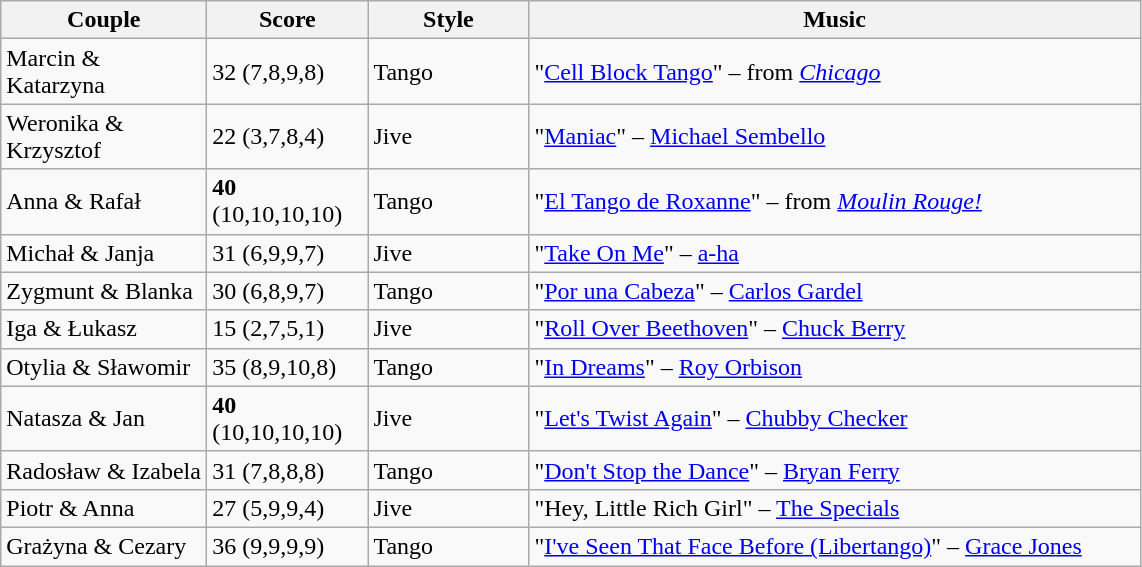<table class="wikitable">
<tr>
<th style="width:130px;">Couple</th>
<th style="width:100px;">Score</th>
<th style="width:100px;">Style</th>
<th style="width:400px;">Music</th>
</tr>
<tr>
<td>Marcin & Katarzyna</td>
<td>32 (7,8,9,8)</td>
<td>Tango</td>
<td>"<a href='#'>Cell Block Tango</a>" – from <em><a href='#'>Chicago</a></em></td>
</tr>
<tr>
<td>Weronika & Krzysztof</td>
<td>22 (3,7,8,4)</td>
<td>Jive</td>
<td>"<a href='#'>Maniac</a>" – <a href='#'>Michael Sembello</a></td>
</tr>
<tr>
<td>Anna & Rafał</td>
<td><strong>40</strong> (10,10,10,10)</td>
<td>Tango</td>
<td>"<a href='#'>El Tango de Roxanne</a>" – from <em><a href='#'>Moulin Rouge!</a></em></td>
</tr>
<tr>
<td>Michał & Janja</td>
<td>31 (6,9,9,7)</td>
<td>Jive</td>
<td>"<a href='#'>Take On Me</a>" – <a href='#'>a-ha</a></td>
</tr>
<tr>
<td>Zygmunt & Blanka</td>
<td>30 (6,8,9,7)</td>
<td>Tango</td>
<td>"<a href='#'>Por una Cabeza</a>" – <a href='#'>Carlos Gardel</a></td>
</tr>
<tr>
<td>Iga & Łukasz</td>
<td>15 (2,7,5,1)</td>
<td>Jive</td>
<td>"<a href='#'>Roll Over Beethoven</a>" – <a href='#'>Chuck Berry</a></td>
</tr>
<tr>
<td>Otylia & Sławomir</td>
<td>35 (8,9,10,8)</td>
<td>Tango</td>
<td>"<a href='#'>In Dreams</a>" – <a href='#'>Roy Orbison</a></td>
</tr>
<tr>
<td>Natasza & Jan</td>
<td><strong>40</strong> (10,10,10,10)</td>
<td>Jive</td>
<td>"<a href='#'>Let's Twist Again</a>" – <a href='#'>Chubby Checker</a></td>
</tr>
<tr>
<td>Radosław & Izabela</td>
<td>31 (7,8,8,8)</td>
<td>Tango</td>
<td>"<a href='#'>Don't Stop the Dance</a>" – <a href='#'>Bryan Ferry</a></td>
</tr>
<tr>
<td>Piotr & Anna</td>
<td>27 (5,9,9,4)</td>
<td>Jive</td>
<td>"Hey, Little Rich Girl" – <a href='#'>The Specials</a></td>
</tr>
<tr>
<td>Grażyna & Cezary</td>
<td>36 (9,9,9,9)</td>
<td>Tango</td>
<td>"<a href='#'>I've Seen That Face Before (Libertango)</a>" – <a href='#'>Grace Jones</a></td>
</tr>
</table>
